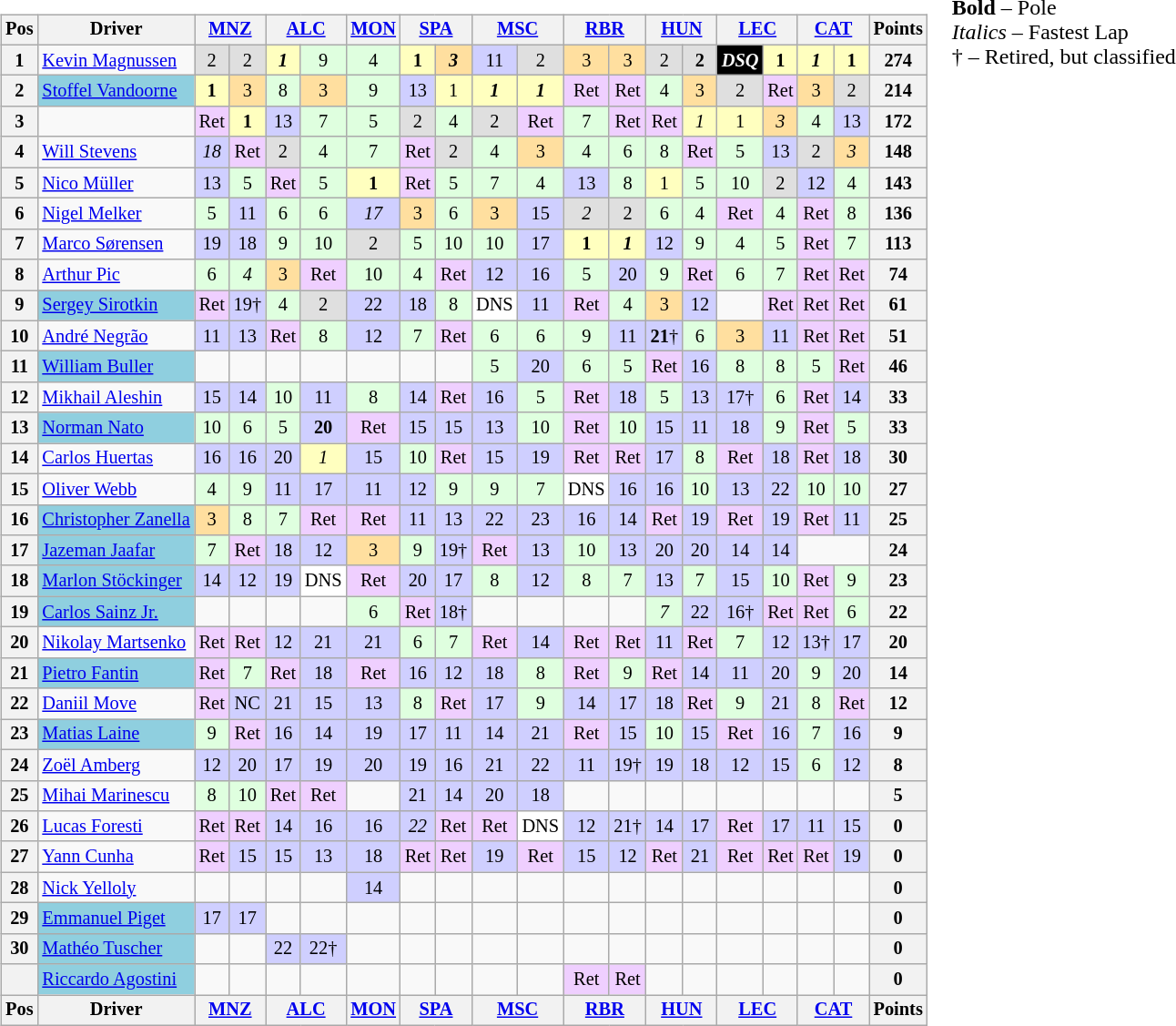<table>
<tr>
<td><br><table class="wikitable" style="font-size:85%; text-align:center">
<tr style="background:#f9f9f9" valign="top">
<th valign="middle">Pos</th>
<th valign="middle">Driver</th>
<th colspan=2><a href='#'>MNZ</a><br></th>
<th colspan=2><a href='#'>ALC</a><br></th>
<th><a href='#'>MON</a><br></th>
<th colspan=2><a href='#'>SPA</a><br></th>
<th colspan=2><a href='#'>MSC</a><br></th>
<th colspan=2><a href='#'>RBR</a><br></th>
<th colspan=2><a href='#'>HUN</a><br></th>
<th colspan=2><a href='#'>LEC</a><br></th>
<th colspan=2><a href='#'>CAT</a><br></th>
<th valign="middle">Points</th>
</tr>
<tr>
<th>1</th>
<td align=left> <a href='#'>Kevin Magnussen</a></td>
<td style="background:#DFDFDF;">2</td>
<td style="background:#DFDFDF;">2</td>
<td style="background:#FFFFBF;"><strong><em>1</em></strong></td>
<td style="background:#DFFFDF;">9</td>
<td style="background:#DFFFDF;">4</td>
<td style="background:#FFFFBF;"><strong>1</strong></td>
<td style="background:#FFDF9F;"><strong><em>3</em></strong></td>
<td style="background:#CFCFFF;">11</td>
<td style="background:#DFDFDF;">2</td>
<td style="background:#FFDF9F;">3</td>
<td style="background:#FFDF9F;">3</td>
<td style="background:#DFDFDF;">2</td>
<td style="background:#DFDFDF;"><strong>2</strong></td>
<td style="background:black; color:white;"><strong><em>DSQ</em></strong></td>
<td style="background:#FFFFBF;"><strong>1</strong></td>
<td style="background:#FFFFBF;"><strong><em>1</em></strong></td>
<td style="background:#FFFFBF;"><strong>1</strong></td>
<th>274</th>
</tr>
<tr>
<th>2</th>
<td align=left style="background:#8FCFDF;"> <a href='#'>Stoffel Vandoorne</a></td>
<td style="background:#FFFFBF;"><strong>1</strong></td>
<td style="background:#FFDF9F;">3</td>
<td style="background:#DFFFDF;">8</td>
<td style="background:#FFDF9F;">3</td>
<td style="background:#DFFFDF;">9</td>
<td style="background:#CFCFFF;">13</td>
<td style="background:#FFFFBF;">1</td>
<td style="background:#FFFFBF;"><strong><em>1</em></strong></td>
<td style="background:#FFFFBF;"><strong><em>1</em></strong></td>
<td style="background:#EFCFFF;">Ret</td>
<td style="background:#EFCFFF;">Ret</td>
<td style="background:#DFFFDF;">4</td>
<td style="background:#FFDF9F;">3</td>
<td style="background:#DFDFDF;">2</td>
<td style="background:#EFCFFF;">Ret</td>
<td style="background:#FFDF9F;">3</td>
<td style="background:#DFDFDF;">2</td>
<th>214</th>
</tr>
<tr>
<th>3</th>
<td align=left></td>
<td style="background:#EFCFFF;">Ret</td>
<td style="background:#FFFFBF;"><strong>1</strong></td>
<td style="background:#CFCFFF;">13</td>
<td style="background:#DFFFDF;">7</td>
<td style="background:#DFFFDF;">5</td>
<td style="background:#DFDFDF;">2</td>
<td style="background:#DFFFDF;">4</td>
<td style="background:#DFDFDF;">2</td>
<td style="background:#EFCFFF;">Ret</td>
<td style="background:#DFFFDF;">7</td>
<td style="background:#EFCFFF;">Ret</td>
<td style="background:#EFCFFF;">Ret</td>
<td style="background:#FFFFBF;"><em>1</em></td>
<td style="background:#FFFFBF;">1</td>
<td style="background:#FFDF9F;"><em>3</em></td>
<td style="background:#DFFFDF;">4</td>
<td style="background:#CFCFFF;">13</td>
<th>172</th>
</tr>
<tr>
<th>4</th>
<td align=left> <a href='#'>Will Stevens</a></td>
<td style="background:#CFCFFF;"><em>18</em></td>
<td style="background:#EFCFFF;">Ret</td>
<td style="background:#DFDFDF;">2</td>
<td style="background:#DFFFDF;">4</td>
<td style="background:#DFFFDF;">7</td>
<td style="background:#EFCFFF;">Ret</td>
<td style="background:#DFDFDF;">2</td>
<td style="background:#DFFFDF;">4</td>
<td style="background:#FFDF9F;">3</td>
<td style="background:#DFFFDF;">4</td>
<td style="background:#DFFFDF;">6</td>
<td style="background:#DFFFDF;">8</td>
<td style="background:#EFCFFF;">Ret</td>
<td style="background:#DFFFDF;">5</td>
<td style="background:#CFCFFF;">13</td>
<td style="background:#DFDFDF;">2</td>
<td style="background:#FFDF9F;"><em>3</em></td>
<th>148</th>
</tr>
<tr>
<th>5</th>
<td align=left> <a href='#'>Nico Müller</a></td>
<td style="background:#CFCFFF;">13</td>
<td style="background:#DFFFDF;">5</td>
<td style="background:#EFCFFF;">Ret</td>
<td style="background:#DFFFDF;">5</td>
<td style="background:#FFFFBF;"><strong>1</strong></td>
<td style="background:#EFCFFF;">Ret</td>
<td style="background:#DFFFDF;">5</td>
<td style="background:#DFFFDF;">7</td>
<td style="background:#DFFFDF;">4</td>
<td style="background:#CFCFFF;">13</td>
<td style="background:#DFFFDF;">8</td>
<td style="background:#FFFFBF;">1</td>
<td style="background:#DFFFDF;">5</td>
<td style="background:#DFFFDF;">10</td>
<td style="background:#DFDFDF;">2</td>
<td style="background:#CFCFFF;">12</td>
<td style="background:#DFFFDF;">4</td>
<th>143</th>
</tr>
<tr>
<th>6</th>
<td align=left> <a href='#'>Nigel Melker</a></td>
<td style="background:#DFFFDF;">5</td>
<td style="background:#CFCFFF;">11</td>
<td style="background:#DFFFDF;">6</td>
<td style="background:#DFFFDF;">6</td>
<td style="background:#CFCFFF;"><em>17</em></td>
<td style="background:#FFDF9F;">3</td>
<td style="background:#DFFFDF;">6</td>
<td style="background:#FFDF9F;">3</td>
<td style="background:#CFCFFF;">15</td>
<td style="background:#DFDFDF;"><em>2</em></td>
<td style="background:#DFDFDF;">2</td>
<td style="background:#DFFFDF;">6</td>
<td style="background:#DFFFDF;">4</td>
<td style="background:#EFCFFF;">Ret</td>
<td style="background:#DFFFDF;">4</td>
<td style="background:#EFCFFF;">Ret</td>
<td style="background:#DFFFDF;">8</td>
<th>136</th>
</tr>
<tr>
<th>7</th>
<td align=left> <a href='#'>Marco Sørensen</a></td>
<td style="background:#CFCFFF;">19</td>
<td style="background:#CFCFFF;">18</td>
<td style="background:#DFFFDF;">9</td>
<td style="background:#DFFFDF;">10</td>
<td style="background:#DFDFDF;">2</td>
<td style="background:#DFFFDF;">5</td>
<td style="background:#DFFFDF;">10</td>
<td style="background:#DFFFDF;">10</td>
<td style="background:#CFCFFF;">17</td>
<td style="background:#FFFFBF;"><strong>1</strong></td>
<td style="background:#FFFFBF;"><strong><em>1</em></strong></td>
<td style="background:#CFCFFF;">12</td>
<td style="background:#DFFFDF;">9</td>
<td style="background:#DFFFDF;">4</td>
<td style="background:#DFFFDF;">5</td>
<td style="background:#EFCFFF;">Ret</td>
<td style="background:#DFFFDF;">7</td>
<th>113</th>
</tr>
<tr>
<th>8</th>
<td align=left> <a href='#'>Arthur Pic</a></td>
<td style="background:#DFFFDF;">6</td>
<td style="background:#DFFFDF;"><em>4</em></td>
<td style="background:#FFDF9F;">3</td>
<td style="background:#EFCFFF;">Ret</td>
<td style="background:#DFFFDF;">10</td>
<td style="background:#DFFFDF;">4</td>
<td style="background:#EFCFFF;">Ret</td>
<td style="background:#CFCFFF;">12</td>
<td style="background:#CFCFFF;">16</td>
<td style="background:#DFFFDF;">5</td>
<td style="background:#CFCFFF;">20</td>
<td style="background:#DFFFDF;">9</td>
<td style="background:#EFCFFF;">Ret</td>
<td style="background:#DFFFDF;">6</td>
<td style="background:#DFFFDF;">7</td>
<td style="background:#EFCFFF;">Ret</td>
<td style="background:#EFCFFF;">Ret</td>
<th>74</th>
</tr>
<tr>
<th>9</th>
<td align=left style="background:#8FCFDF;"> <a href='#'>Sergey Sirotkin</a></td>
<td style="background:#EFCFFF;">Ret</td>
<td style="background:#CFCFFF;">19†</td>
<td style="background:#DFFFDF;">4</td>
<td style="background:#DFDFDF;">2</td>
<td style="background:#CFCFFF;">22</td>
<td style="background:#CFCFFF;">18</td>
<td style="background:#DFFFDF;">8</td>
<td style="background:#FFFFFF;">DNS</td>
<td style="background:#CFCFFF;">11</td>
<td style="background:#EFCFFF;">Ret</td>
<td style="background:#DFFFDF;">4</td>
<td style="background:#FFDF9F;">3</td>
<td style="background:#CFCFFF;">12</td>
<td></td>
<td style="background:#EFCFFF;">Ret</td>
<td style="background:#EFCFFF;">Ret</td>
<td style="background:#EFCFFF;">Ret</td>
<th>61</th>
</tr>
<tr>
<th>10</th>
<td align=left> <a href='#'>André Negrão</a></td>
<td style="background:#CFCFFF;">11</td>
<td style="background:#CFCFFF;">13</td>
<td style="background:#EFCFFF;">Ret</td>
<td style="background:#DFFFDF;">8</td>
<td style="background:#CFCFFF;">12</td>
<td style="background:#DFFFDF;">7</td>
<td style="background:#EFCFFF;">Ret</td>
<td style="background:#DFFFDF;">6</td>
<td style="background:#DFFFDF;">6</td>
<td style="background:#DFFFDF;">9</td>
<td style="background:#CFCFFF;">11</td>
<td style="background:#CFCFFF;"><strong>21</strong>†</td>
<td style="background:#DFFFDF;">6</td>
<td style="background:#FFDF9F;">3</td>
<td style="background:#CFCFFF;">11</td>
<td style="background:#EFCFFF;">Ret</td>
<td style="background:#EFCFFF;">Ret</td>
<th>51</th>
</tr>
<tr>
<th>11</th>
<td align=left style="background:#8FCFDF;"> <a href='#'>William Buller</a></td>
<td></td>
<td></td>
<td></td>
<td></td>
<td></td>
<td></td>
<td></td>
<td style="background:#DFFFDF;">5</td>
<td style="background:#CFCFFF;">20</td>
<td style="background:#DFFFDF;">6</td>
<td style="background:#DFFFDF;">5</td>
<td style="background:#EFCFFF;">Ret</td>
<td style="background:#CFCFFF;">16</td>
<td style="background:#DFFFDF;">8</td>
<td style="background:#DFFFDF;">8</td>
<td style="background:#DFFFDF;">5</td>
<td style="background:#EFCFFF;">Ret</td>
<th>46</th>
</tr>
<tr>
<th>12</th>
<td align=left> <a href='#'>Mikhail Aleshin</a></td>
<td style="background:#CFCFFF;">15</td>
<td style="background:#CFCFFF;">14</td>
<td style="background:#DFFFDF;">10</td>
<td style="background:#CFCFFF;">11</td>
<td style="background:#DFFFDF;">8</td>
<td style="background:#CFCFFF;">14</td>
<td style="background:#EFCFFF;">Ret</td>
<td style="background:#CFCFFF;">16</td>
<td style="background:#DFFFDF;">5</td>
<td style="background:#EFCFFF;">Ret</td>
<td style="background:#CFCFFF;">18</td>
<td style="background:#DFFFDF;">5</td>
<td style="background:#CFCFFF;">13</td>
<td style="background:#CFCFFF;">17†</td>
<td style="background:#DFFFDF;">6</td>
<td style="background:#EFCFFF;">Ret</td>
<td style="background:#CFCFFF;">14</td>
<th>33</th>
</tr>
<tr>
<th>13</th>
<td align=left style="background:#8FCFDF;"> <a href='#'>Norman Nato</a></td>
<td style="background:#DFFFDF;">10</td>
<td style="background:#DFFFDF;">6</td>
<td style="background:#DFFFDF;">5</td>
<td style="background:#CFCFFF;"><strong>20</strong></td>
<td style="background:#EFCFFF;">Ret</td>
<td style="background:#CFCFFF;">15</td>
<td style="background:#CFCFFF;">15</td>
<td style="background:#CFCFFF;">13</td>
<td style="background:#DFFFDF;">10</td>
<td style="background:#EFCFFF;">Ret</td>
<td style="background:#DFFFDF;">10</td>
<td style="background:#CFCFFF;">15</td>
<td style="background:#CFCFFF;">11</td>
<td style="background:#CFCFFF;">18</td>
<td style="background:#DFFFDF;">9</td>
<td style="background:#EFCFFF;">Ret</td>
<td style="background:#DFFFDF;">5</td>
<th>33</th>
</tr>
<tr>
<th>14</th>
<td align=left> <a href='#'>Carlos Huertas</a></td>
<td style="background:#CFCFFF;">16</td>
<td style="background:#CFCFFF;">16</td>
<td style="background:#CFCFFF;">20</td>
<td style="background:#FFFFBF;"><em>1</em></td>
<td style="background:#CFCFFF;">15</td>
<td style="background:#DFFFDF;">10</td>
<td style="background:#EFCFFF;">Ret</td>
<td style="background:#CFCFFF;">15</td>
<td style="background:#CFCFFF;">19</td>
<td style="background:#EFCFFF;">Ret</td>
<td style="background:#EFCFFF;">Ret</td>
<td style="background:#CFCFFF;">17</td>
<td style="background:#DFFFDF;">8</td>
<td style="background:#EFCFFF;">Ret</td>
<td style="background:#CFCFFF;">18</td>
<td style="background:#EFCFFF;">Ret</td>
<td style="background:#CFCFFF;">18</td>
<th>30</th>
</tr>
<tr>
<th>15</th>
<td align=left> <a href='#'>Oliver Webb</a></td>
<td style="background:#DFFFDF;">4</td>
<td style="background:#DFFFDF;">9</td>
<td style="background:#CFCFFF;">11</td>
<td style="background:#CFCFFF;">17</td>
<td style="background:#CFCFFF;">11</td>
<td style="background:#CFCFFF;">12</td>
<td style="background:#DFFFDF;">9</td>
<td style="background:#DFFFDF;">9</td>
<td style="background:#DFFFDF;">7</td>
<td style="background:#FFFFFF;">DNS</td>
<td style="background:#CFCFFF;">16</td>
<td style="background:#CFCFFF;">16</td>
<td style="background:#DFFFDF;">10</td>
<td style="background:#CFCFFF;">13</td>
<td style="background:#CFCFFF;">22</td>
<td style="background:#DFFFDF;">10</td>
<td style="background:#DFFFDF;">10</td>
<th>27</th>
</tr>
<tr>
<th>16</th>
<td align=left style="background:#8FCFDF;"> <a href='#'>Christopher Zanella</a></td>
<td style="background:#FFDF9F;">3</td>
<td style="background:#DFFFDF;">8</td>
<td style="background:#DFFFDF;">7</td>
<td style="background:#EFCFFF;">Ret</td>
<td style="background:#EFCFFF;">Ret</td>
<td style="background:#CFCFFF;">11</td>
<td style="background:#CFCFFF;">13</td>
<td style="background:#CFCFFF;">22</td>
<td style="background:#CFCFFF;">23</td>
<td style="background:#CFCFFF;">16</td>
<td style="background:#CFCFFF;">14</td>
<td style="background:#EFCFFF;">Ret</td>
<td style="background:#CFCFFF;">19</td>
<td style="background:#EFCFFF;">Ret</td>
<td style="background:#CFCFFF;">19</td>
<td style="background:#EFCFFF;">Ret</td>
<td style="background:#CFCFFF;">11</td>
<th>25</th>
</tr>
<tr>
<th>17</th>
<td align=left style="background:#8FCFDF;"> <a href='#'>Jazeman Jaafar</a></td>
<td style="background:#DFFFDF;">7</td>
<td style="background:#EFCFFF;">Ret</td>
<td style="background:#CFCFFF;">18</td>
<td style="background:#CFCFFF;">12</td>
<td style="background:#FFDF9F;">3</td>
<td style="background:#DFFFDF;">9</td>
<td style="background:#CFCFFF;">19†</td>
<td style="background:#EFCFFF;">Ret</td>
<td style="background:#CFCFFF;">13</td>
<td style="background:#DFFFDF;">10</td>
<td style="background:#CFCFFF;">13</td>
<td style="background:#CFCFFF;">20</td>
<td style="background:#CFCFFF;">20</td>
<td style="background:#CFCFFF;">14</td>
<td style="background:#CFCFFF;">14</td>
<td colspan=2 align=center></td>
<th>24</th>
</tr>
<tr>
<th>18</th>
<td align=left style="background:#8FCFDF;"> <a href='#'>Marlon Stöckinger</a></td>
<td style="background:#CFCFFF;">14</td>
<td style="background:#CFCFFF;">12</td>
<td style="background:#CFCFFF;">19</td>
<td style="background:#FFFFFF;">DNS</td>
<td style="background:#EFCFFF;">Ret</td>
<td style="background:#CFCFFF;">20</td>
<td style="background:#CFCFFF;">17</td>
<td style="background:#DFFFDF;">8</td>
<td style="background:#CFCFFF;">12</td>
<td style="background:#DFFFDF;">8</td>
<td style="background:#DFFFDF;">7</td>
<td style="background:#CFCFFF;">13</td>
<td style="background:#DFFFDF;">7</td>
<td style="background:#CFCFFF;">15</td>
<td style="background:#DFFFDF;">10</td>
<td style="background:#EFCFFF;">Ret</td>
<td style="background:#DFFFDF;">9</td>
<th>23</th>
</tr>
<tr>
<th>19</th>
<td align=left style="background:#8FCFDF;"> <a href='#'>Carlos Sainz Jr.</a></td>
<td></td>
<td></td>
<td></td>
<td></td>
<td style="background:#DFFFDF;">6</td>
<td style="background:#EFCFFF;">Ret</td>
<td style="background:#CFCFFF;">18†</td>
<td></td>
<td></td>
<td></td>
<td></td>
<td style="background:#DFFFDF;"><em>7</em></td>
<td style="background:#CFCFFF;">22</td>
<td style="background:#CFCFFF;">16†</td>
<td style="background:#EFCFFF;">Ret</td>
<td style="background:#EFCFFF;">Ret</td>
<td style="background:#DFFFDF;">6</td>
<th>22</th>
</tr>
<tr>
<th>20</th>
<td align=left> <a href='#'>Nikolay Martsenko</a></td>
<td style="background:#EFCFFF;">Ret</td>
<td style="background:#EFCFFF;">Ret</td>
<td style="background:#CFCFFF;">12</td>
<td style="background:#CFCFFF;">21</td>
<td style="background:#CFCFFF;">21</td>
<td style="background:#DFFFDF;">6</td>
<td style="background:#DFFFDF;">7</td>
<td style="background:#EFCFFF;">Ret</td>
<td style="background:#CFCFFF;">14</td>
<td style="background:#EFCFFF;">Ret</td>
<td style="background:#EFCFFF;">Ret</td>
<td style="background:#CFCFFF;">11</td>
<td style="background:#EFCFFF;">Ret</td>
<td style="background:#DFFFDF;">7</td>
<td style="background:#CFCFFF;">12</td>
<td style="background:#CFCFFF;">13†</td>
<td style="background:#CFCFFF;">17</td>
<th>20</th>
</tr>
<tr>
<th>21</th>
<td align=left style="background:#8FCFDF;"> <a href='#'>Pietro Fantin</a></td>
<td style="background:#EFCFFF;">Ret</td>
<td style="background:#DFFFDF;">7</td>
<td style="background:#EFCFFF;">Ret</td>
<td style="background:#CFCFFF;">18</td>
<td style="background:#EFCFFF;">Ret</td>
<td style="background:#CFCFFF;">16</td>
<td style="background:#CFCFFF;">12</td>
<td style="background:#CFCFFF;">18</td>
<td style="background:#DFFFDF;">8</td>
<td style="background:#EFCFFF;">Ret</td>
<td style="background:#DFFFDF;">9</td>
<td style="background:#EFCFFF;">Ret</td>
<td style="background:#CFCFFF;">14</td>
<td style="background:#CFCFFF;">11</td>
<td style="background:#CFCFFF;">20</td>
<td style="background:#DFFFDF;">9</td>
<td style="background:#CFCFFF;">20</td>
<th>14</th>
</tr>
<tr>
<th>22</th>
<td align=left> <a href='#'>Daniil Move</a></td>
<td style="background:#EFCFFF;">Ret</td>
<td style="background:#CFCFFF;">NC</td>
<td style="background:#CFCFFF;">21</td>
<td style="background:#CFCFFF;">15</td>
<td style="background:#CFCFFF;">13</td>
<td style="background:#DFFFDF;">8</td>
<td style="background:#EFCFFF;">Ret</td>
<td style="background:#CFCFFF;">17</td>
<td style="background:#DFFFDF;">9</td>
<td style="background:#CFCFFF;">14</td>
<td style="background:#CFCFFF;">17</td>
<td style="background:#CFCFFF;">18</td>
<td style="background:#EFCFFF;">Ret</td>
<td style="background:#DFFFDF;">9</td>
<td style="background:#CFCFFF;">21</td>
<td style="background:#DFFFDF;">8</td>
<td style="background:#EFCFFF;">Ret</td>
<th>12</th>
</tr>
<tr>
<th>23</th>
<td align=left style="background:#8FCFDF;"> <a href='#'>Matias Laine</a></td>
<td style="background:#DFFFDF;">9</td>
<td style="background:#EFCFFF;">Ret</td>
<td style="background:#CFCFFF;">16</td>
<td style="background:#CFCFFF;">14</td>
<td style="background:#CFCFFF;">19</td>
<td style="background:#CFCFFF;">17</td>
<td style="background:#CFCFFF;">11</td>
<td style="background:#CFCFFF;">14</td>
<td style="background:#CFCFFF;">21</td>
<td style="background:#EFCFFF;">Ret</td>
<td style="background:#CFCFFF;">15</td>
<td style="background:#DFFFDF;">10</td>
<td style="background:#CFCFFF;">15</td>
<td style="background:#EFCFFF;">Ret</td>
<td style="background:#CFCFFF;">16</td>
<td style="background:#DFFFDF;">7</td>
<td style="background:#CFCFFF;">16</td>
<th>9</th>
</tr>
<tr>
<th>24</th>
<td align=left> <a href='#'>Zoël Amberg</a></td>
<td style="background:#CFCFFF;">12</td>
<td style="background:#CFCFFF;">20</td>
<td style="background:#CFCFFF;">17</td>
<td style="background:#CFCFFF;">19</td>
<td style="background:#CFCFFF;">20</td>
<td style="background:#CFCFFF;">19</td>
<td style="background:#CFCFFF;">16</td>
<td style="background:#CFCFFF;">21</td>
<td style="background:#CFCFFF;">22</td>
<td style="background:#CFCFFF;">11</td>
<td style="background:#CFCFFF;">19†</td>
<td style="background:#CFCFFF;">19</td>
<td style="background:#CFCFFF;">18</td>
<td style="background:#CFCFFF;">12</td>
<td style="background:#CFCFFF;">15</td>
<td style="background:#DFFFDF;">6</td>
<td style="background:#CFCFFF;">12</td>
<th>8</th>
</tr>
<tr>
<th>25</th>
<td align=left> <a href='#'>Mihai Marinescu</a></td>
<td style="background:#DFFFDF;">8</td>
<td style="background:#DFFFDF;">10</td>
<td style="background:#EFCFFF;">Ret</td>
<td style="background:#EFCFFF;">Ret</td>
<td></td>
<td style="background:#CFCFFF;">21</td>
<td style="background:#CFCFFF;">14</td>
<td style="background:#CFCFFF;">20</td>
<td style="background:#CFCFFF;">18</td>
<td></td>
<td></td>
<td></td>
<td></td>
<td></td>
<td></td>
<td></td>
<td></td>
<th>5</th>
</tr>
<tr>
<th>26</th>
<td align=left> <a href='#'>Lucas Foresti</a></td>
<td style="background:#EFCFFF;">Ret</td>
<td style="background:#EFCFFF;">Ret</td>
<td style="background:#CFCFFF;">14</td>
<td style="background:#CFCFFF;">16</td>
<td style="background:#CFCFFF;">16</td>
<td style="background:#CFCFFF;"><em>22</em></td>
<td style="background:#EFCFFF;">Ret</td>
<td style="background:#EFCFFF;">Ret</td>
<td style="background:#FFFFFF;">DNS</td>
<td style="background:#CFCFFF;">12</td>
<td style="background:#CFCFFF;">21†</td>
<td style="background:#CFCFFF;">14</td>
<td style="background:#CFCFFF;">17</td>
<td style="background:#EFCFFF;">Ret</td>
<td style="background:#CFCFFF;">17</td>
<td style="background:#CFCFFF;">11</td>
<td style="background:#CFCFFF;">15</td>
<th>0</th>
</tr>
<tr>
<th>27</th>
<td align=left> <a href='#'>Yann Cunha</a></td>
<td style="background:#EFCFFF;">Ret</td>
<td style="background:#CFCFFF;">15</td>
<td style="background:#CFCFFF;">15</td>
<td style="background:#CFCFFF;">13</td>
<td style="background:#CFCFFF;">18</td>
<td style="background:#EFCFFF;">Ret</td>
<td style="background:#EFCFFF;">Ret</td>
<td style="background:#CFCFFF;">19</td>
<td style="background:#EFCFFF;">Ret</td>
<td style="background:#CFCFFF;">15</td>
<td style="background:#CFCFFF;">12</td>
<td style="background:#EFCFFF;">Ret</td>
<td style="background:#CFCFFF;">21</td>
<td style="background:#EFCFFF;">Ret</td>
<td style="background:#EFCFFF;">Ret</td>
<td style="background:#EFCFFF;">Ret</td>
<td style="background:#CFCFFF;">19</td>
<th>0</th>
</tr>
<tr>
<th>28</th>
<td align=left> <a href='#'>Nick Yelloly</a></td>
<td></td>
<td></td>
<td></td>
<td></td>
<td style="background:#CFCFFF;">14</td>
<td></td>
<td></td>
<td></td>
<td></td>
<td></td>
<td></td>
<td></td>
<td></td>
<td></td>
<td></td>
<td></td>
<td></td>
<th>0</th>
</tr>
<tr>
<th>29</th>
<td align=left style="background:#8FCFDF;"> <a href='#'>Emmanuel Piget</a></td>
<td style="background:#CFCFFF;">17</td>
<td style="background:#CFCFFF;">17</td>
<td></td>
<td></td>
<td></td>
<td></td>
<td></td>
<td></td>
<td></td>
<td></td>
<td></td>
<td></td>
<td></td>
<td></td>
<td></td>
<td></td>
<td></td>
<th>0</th>
</tr>
<tr>
<th>30</th>
<td align=left style="background:#8FCFDF;"> <a href='#'>Mathéo Tuscher</a></td>
<td></td>
<td></td>
<td style="background:#CFCFFF;">22</td>
<td style="background:#CFCFFF;">22†</td>
<td></td>
<td></td>
<td></td>
<td></td>
<td></td>
<td></td>
<td></td>
<td></td>
<td></td>
<td></td>
<td></td>
<td></td>
<td></td>
<th>0</th>
</tr>
<tr>
<th></th>
<td align=left style="background:#8FCFDF;"> <a href='#'>Riccardo Agostini</a></td>
<td></td>
<td></td>
<td></td>
<td></td>
<td></td>
<td></td>
<td></td>
<td></td>
<td></td>
<td style="background:#EFCFFF;">Ret</td>
<td style="background:#EFCFFF;">Ret</td>
<td></td>
<td></td>
<td></td>
<td></td>
<td></td>
<td></td>
<th>0</th>
</tr>
<tr style="background:#f9f9f9" valign="top">
<th valign="middle">Pos</th>
<th valign="middle">Driver</th>
<th colspan=2><a href='#'>MNZ</a><br></th>
<th colspan=2><a href='#'>ALC</a><br></th>
<th><a href='#'>MON</a><br></th>
<th colspan=2><a href='#'>SPA</a><br></th>
<th colspan=2><a href='#'>MSC</a><br></th>
<th colspan=2><a href='#'>RBR</a><br></th>
<th colspan=2><a href='#'>HUN</a><br></th>
<th colspan=2><a href='#'>LEC</a><br></th>
<th colspan=2><a href='#'>CAT</a><br></th>
<th valign="middle">Points</th>
</tr>
</table>
</td>
<td valign="top"><br>
<span><strong>Bold</strong> – Pole<br>
<em>Italics</em> – Fastest Lap<br>
† – Retired, but classified</span></td>
</tr>
</table>
